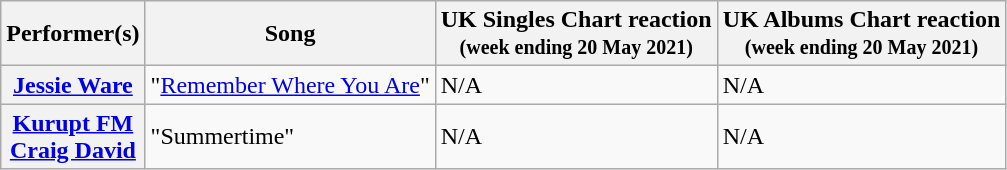<table class="wikitable plainrowheaders">
<tr>
<th scope="col">Performer(s)</th>
<th scope="col">Song</th>
<th scope="col">UK Singles Chart reaction<br><small>(week ending 20 May 2021)</small></th>
<th scope="col">UK Albums Chart reaction<br><small>(week ending 20 May 2021)</small></th>
</tr>
<tr>
<th scope="row"><a href='#'>Jessie Ware</a></th>
<td>"<a href='#'>Remember Where You Are</a>"</td>
<td>N/A</td>
<td>N/A</td>
</tr>
<tr>
<th scope="row"><a href='#'>Kurupt FM</a><br><a href='#'>Craig David</a></th>
<td>"Summertime"</td>
<td>N/A</td>
<td>N/A</td>
</tr>
</table>
